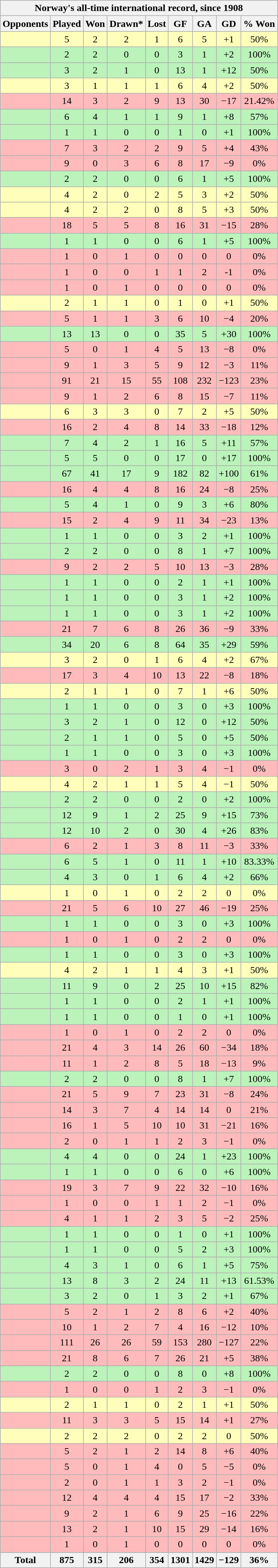<table class="wikitable sortable" style="text-align: center;">
<tr>
<th colspan="9">Norway's all-time international record, since 1908</th>
</tr>
<tr>
<th>Opponents</th>
<th>Played</th>
<th>Won</th>
<th>Drawn*</th>
<th>Lost</th>
<th>GF</th>
<th>GA</th>
<th>GD</th>
<th>% Won</th>
</tr>
<tr bgcolor="#ffffbb">
<td align="left"></td>
<td>5</td>
<td>2</td>
<td>2</td>
<td>1</td>
<td>6</td>
<td>5</td>
<td>+1</td>
<td>50%</td>
</tr>
<tr bgcolor="#bbf3bb">
<td align="left"></td>
<td>2</td>
<td>2</td>
<td>0</td>
<td>0</td>
<td>3</td>
<td>1</td>
<td>+2</td>
<td>100%</td>
</tr>
<tr bgcolor="#bbf3bb">
<td align="left"></td>
<td>3</td>
<td>2</td>
<td>1</td>
<td>0</td>
<td>13</td>
<td>1</td>
<td>+12</td>
<td>50%</td>
</tr>
<tr bgcolor="#ffffbb">
<td align="left"></td>
<td>3</td>
<td>1</td>
<td>1</td>
<td>1</td>
<td>6</td>
<td>4</td>
<td>+2</td>
<td>50%</td>
</tr>
<tr bgcolor="#ffbbbb">
<td align="left"></td>
<td>14</td>
<td>3</td>
<td>2</td>
<td>9</td>
<td>13</td>
<td>30</td>
<td>−17</td>
<td>21.42%</td>
</tr>
<tr bgcolor="#bbf3bb">
<td align="left"></td>
<td>6</td>
<td>4</td>
<td>1</td>
<td>1</td>
<td>9</td>
<td>1</td>
<td>+8</td>
<td>57%</td>
</tr>
<tr bgcolor="#bbf3bb">
<td align="left"></td>
<td>1</td>
<td>1</td>
<td>0</td>
<td>0</td>
<td>1</td>
<td>0</td>
<td>+1</td>
<td>100%</td>
</tr>
<tr bgcolor="#ffbbbb">
<td align="left"></td>
<td>7</td>
<td>3</td>
<td>2</td>
<td>2</td>
<td>9</td>
<td>5</td>
<td>+4</td>
<td>43%</td>
</tr>
<tr bgcolor="#ffbbbb">
<td align="left"></td>
<td>9</td>
<td>0</td>
<td>3</td>
<td>6</td>
<td>8</td>
<td>17</td>
<td>−9</td>
<td>0%</td>
</tr>
<tr bgcolor="#bbf3bb">
<td align="left"></td>
<td>2</td>
<td>2</td>
<td>0</td>
<td>0</td>
<td>6</td>
<td>1</td>
<td>+5</td>
<td>100%</td>
</tr>
<tr bgcolor="#ffffbb">
<td align="left"></td>
<td>4</td>
<td>2</td>
<td>0</td>
<td>2</td>
<td>5</td>
<td>3</td>
<td>+2</td>
<td>50%</td>
</tr>
<tr bgcolor="#ffffbb">
<td align="left"></td>
<td>4</td>
<td>2</td>
<td>2</td>
<td>0</td>
<td>8</td>
<td>5</td>
<td>+3</td>
<td>50%</td>
</tr>
<tr bgcolor="#ffbbbb">
<td align="left"></td>
<td>18</td>
<td>5</td>
<td>5</td>
<td>8</td>
<td>16</td>
<td>31</td>
<td>−15</td>
<td>28%</td>
</tr>
<tr bgcolor="#bbf3bb">
<td align="left"></td>
<td>1</td>
<td>1</td>
<td>0</td>
<td>0</td>
<td>6</td>
<td>1</td>
<td>+5</td>
<td>100%</td>
</tr>
<tr bgcolor="#ffbbbb">
<td align="left"></td>
<td>1</td>
<td>0</td>
<td>1</td>
<td>0</td>
<td>0</td>
<td>0</td>
<td>0</td>
<td>0%</td>
</tr>
<tr bgcolor="#ffbbbb">
<td align="left"></td>
<td>1</td>
<td>0</td>
<td>0</td>
<td>1</td>
<td>1</td>
<td>2</td>
<td>-1</td>
<td>0%</td>
</tr>
<tr bgcolor="#ffbbbb">
<td align="left"></td>
<td>1</td>
<td>0</td>
<td>1</td>
<td>0</td>
<td>0</td>
<td>0</td>
<td>0</td>
<td>0%</td>
</tr>
<tr bgcolor="#ffffbb">
<td align="left"></td>
<td>2</td>
<td>1</td>
<td>1</td>
<td>0</td>
<td>1</td>
<td>0</td>
<td>+1</td>
<td>50%</td>
</tr>
<tr bgcolor="#ffbbbb">
<td align="left"></td>
<td>5</td>
<td>1</td>
<td>1</td>
<td>3</td>
<td>6</td>
<td>10</td>
<td>−4</td>
<td>20%</td>
</tr>
<tr bgcolor="#bbf3bb">
<td align="left"></td>
<td>13</td>
<td>13</td>
<td>0</td>
<td>0</td>
<td>35</td>
<td>5</td>
<td>+30</td>
<td>100%</td>
</tr>
<tr bgcolor="#ffbbbb">
<td align="left"></td>
<td>5</td>
<td>0</td>
<td>1</td>
<td>4</td>
<td>5</td>
<td>13</td>
<td>−8</td>
<td>0%</td>
</tr>
<tr bgcolor="#ffbbbb">
<td align="left"></td>
<td>9</td>
<td>1</td>
<td>3</td>
<td>5</td>
<td>9</td>
<td>12</td>
<td>−3</td>
<td>11%</td>
</tr>
<tr bgcolor="#ffbbbb">
<td align="left"></td>
<td>91</td>
<td>21</td>
<td>15</td>
<td>55</td>
<td>108</td>
<td>232</td>
<td>−123</td>
<td>23%</td>
</tr>
<tr bgcolor="#ffbbbb">
<td align="left"></td>
<td>9</td>
<td>1</td>
<td>2</td>
<td>6</td>
<td>8</td>
<td>15</td>
<td>−7</td>
<td>11%</td>
</tr>
<tr bgcolor="#ffffbb">
<td align="left"></td>
<td>6</td>
<td>3</td>
<td>3</td>
<td>0</td>
<td>7</td>
<td>2</td>
<td>+5</td>
<td>50%</td>
</tr>
<tr bgcolor="#ffbbbb">
<td align="left"></td>
<td>16</td>
<td>2</td>
<td>4</td>
<td>8</td>
<td>14</td>
<td>33</td>
<td>−18</td>
<td>12%</td>
</tr>
<tr bgcolor="#bbf3bb">
<td align="left"></td>
<td>7</td>
<td>4</td>
<td>2</td>
<td>1</td>
<td>16</td>
<td>5</td>
<td>+11</td>
<td>57%</td>
</tr>
<tr bgcolor="#bbf3bb">
<td align="left"></td>
<td>5</td>
<td>5</td>
<td>0</td>
<td>0</td>
<td>17</td>
<td>0</td>
<td>+17</td>
<td>100%</td>
</tr>
<tr bgcolor="#bbf3bb">
<td align="left"></td>
<td>67</td>
<td>41</td>
<td>17</td>
<td>9</td>
<td>182</td>
<td>82</td>
<td>+100</td>
<td>61%</td>
</tr>
<tr bgcolor="#ffbbbb">
<td align="left"></td>
<td>16</td>
<td>4</td>
<td>4</td>
<td>8</td>
<td>16</td>
<td>24</td>
<td>−8</td>
<td>25%</td>
</tr>
<tr bgcolor="#bbf3bb">
<td align="left"></td>
<td>5</td>
<td>4</td>
<td>1</td>
<td>0</td>
<td>9</td>
<td>3</td>
<td>+6</td>
<td>80%</td>
</tr>
<tr bgcolor="#ffbbbb">
<td align="left"></td>
<td>15</td>
<td>2</td>
<td>4</td>
<td>9</td>
<td>11</td>
<td>34</td>
<td>−23</td>
<td>13%</td>
</tr>
<tr bgcolor="#bbf3bb">
<td align="left"></td>
<td>1</td>
<td>1</td>
<td>0</td>
<td>0</td>
<td>3</td>
<td>2</td>
<td>+1</td>
<td>100%</td>
</tr>
<tr bgcolor="#bbf3bb">
<td align="left"></td>
<td>2</td>
<td>2</td>
<td>0</td>
<td>0</td>
<td>8</td>
<td>1</td>
<td>+7</td>
<td>100%</td>
</tr>
<tr bgcolor="#ffbbbb">
<td align="left"></td>
<td>9</td>
<td>2</td>
<td>2</td>
<td>5</td>
<td>10</td>
<td>13</td>
<td>−3</td>
<td>28%</td>
</tr>
<tr bgcolor="#bbf3bb">
<td align="left"></td>
<td>1</td>
<td>1</td>
<td>0</td>
<td>0</td>
<td>2</td>
<td>1</td>
<td>+1</td>
<td>100%</td>
</tr>
<tr bgcolor="#bbf3bb">
<td align="left"></td>
<td>1</td>
<td>1</td>
<td>0</td>
<td>0</td>
<td>3</td>
<td>1</td>
<td>+2</td>
<td>100%</td>
</tr>
<tr bgcolor="#bbf3bb">
<td align="left"></td>
<td>1</td>
<td>1</td>
<td>0</td>
<td>0</td>
<td>3</td>
<td>1</td>
<td>+2</td>
<td>100%</td>
</tr>
<tr bgcolor="#ffbbbb">
<td align="left"></td>
<td>21</td>
<td>7</td>
<td>6</td>
<td>8</td>
<td>26</td>
<td>36</td>
<td>−9</td>
<td>33%</td>
</tr>
<tr bgcolor="#bbf3bb">
<td align="left"></td>
<td>34</td>
<td>20</td>
<td>6</td>
<td>8</td>
<td>64</td>
<td>35</td>
<td>+29</td>
<td>59%</td>
</tr>
<tr bgcolor="#ffffbb">
<td align="left"></td>
<td>3</td>
<td>2</td>
<td>0</td>
<td>1</td>
<td>6</td>
<td>4</td>
<td>+2</td>
<td>67%</td>
</tr>
<tr bgcolor="#ffbbbb">
<td align="left"></td>
<td>17</td>
<td>3</td>
<td>4</td>
<td>10</td>
<td>13</td>
<td>22</td>
<td>−8</td>
<td>18%</td>
</tr>
<tr bgcolor="#ffffbb">
<td align="left"></td>
<td>2</td>
<td>1</td>
<td>1</td>
<td>0</td>
<td>7</td>
<td>1</td>
<td>+6</td>
<td>50%</td>
</tr>
<tr bgcolor="#bbf3bb">
<td align="left"></td>
<td>1</td>
<td>1</td>
<td>0</td>
<td>0</td>
<td>3</td>
<td>0</td>
<td>+3</td>
<td>100%</td>
</tr>
<tr bgcolor="#bbf3bb">
<td align="left"></td>
<td>3</td>
<td>2</td>
<td>1</td>
<td>0</td>
<td>12</td>
<td>0</td>
<td>+12</td>
<td>50%</td>
</tr>
<tr bgcolor="#bbf3bb">
<td align="left"></td>
<td>2</td>
<td>1</td>
<td>1</td>
<td>0</td>
<td>5</td>
<td>0</td>
<td>+5</td>
<td>50%</td>
</tr>
<tr bgcolor="#bbf3bb">
<td align="left"></td>
<td>1</td>
<td>1</td>
<td>0</td>
<td>0</td>
<td>3</td>
<td>0</td>
<td>+3</td>
<td>100%</td>
</tr>
<tr bgcolor="#ffbbbb">
<td align="left"></td>
<td>3</td>
<td>0</td>
<td>2</td>
<td>1</td>
<td>3</td>
<td>4</td>
<td>−1</td>
<td>0%</td>
</tr>
<tr bgcolor="#ffffbb">
<td align="left"></td>
<td>4</td>
<td>2</td>
<td>1</td>
<td>1</td>
<td>5</td>
<td>4</td>
<td>−1</td>
<td>50%</td>
</tr>
<tr bgcolor="#bbf3bb">
<td align="left"></td>
<td>2</td>
<td>2</td>
<td>0</td>
<td>0</td>
<td>2</td>
<td>0</td>
<td>+2</td>
<td>100%</td>
</tr>
<tr bgcolor="#bbf3bb">
<td align="left"></td>
<td>12</td>
<td>9</td>
<td>1</td>
<td>2</td>
<td>25</td>
<td>9</td>
<td>+15</td>
<td>73%</td>
</tr>
<tr bgcolor="#bbf3bb">
<td align="left"></td>
<td>12</td>
<td>10</td>
<td>2</td>
<td>0</td>
<td>30</td>
<td>4</td>
<td>+26</td>
<td>83%</td>
</tr>
<tr bgcolor="#ffbbbb">
<td align="left"></td>
<td>6</td>
<td>2</td>
<td>1</td>
<td>3</td>
<td>8</td>
<td>11</td>
<td>−3</td>
<td>33%</td>
</tr>
<tr bgcolor="#bbf3bb">
<td align="left"></td>
<td>6</td>
<td>5</td>
<td>1</td>
<td>0</td>
<td>11</td>
<td>1</td>
<td>+10</td>
<td>83.33%</td>
</tr>
<tr bgcolor="#bbf3bb">
<td align="left"></td>
<td>4</td>
<td>3</td>
<td>0</td>
<td>1</td>
<td>6</td>
<td>4</td>
<td>+2</td>
<td>66%</td>
</tr>
<tr bgcolor="#ffffbb">
<td align="left"></td>
<td>1</td>
<td>0</td>
<td>1</td>
<td>0</td>
<td>2</td>
<td>2</td>
<td>0</td>
<td>0%</td>
</tr>
<tr bgcolor="#ffbbbb">
<td align="left"></td>
<td>21</td>
<td>5</td>
<td>6</td>
<td>10</td>
<td>27</td>
<td>46</td>
<td>−19</td>
<td>25%</td>
</tr>
<tr bgcolor="#bbf3bb">
<td align="left"></td>
<td>1</td>
<td>1</td>
<td>0</td>
<td>0</td>
<td>3</td>
<td>0</td>
<td>+3</td>
<td>100%</td>
</tr>
<tr bgcolor="#ffbbbb">
<td align="left"></td>
<td>1</td>
<td>0</td>
<td>1</td>
<td>0</td>
<td>2</td>
<td>2</td>
<td>0</td>
<td>0%</td>
</tr>
<tr bgcolor="#bbf3bb">
<td align="left"></td>
<td>1</td>
<td>1</td>
<td>0</td>
<td>0</td>
<td>3</td>
<td>0</td>
<td>+3</td>
<td>100%</td>
</tr>
<tr bgcolor="#ffffbb">
<td align="left"></td>
<td>4</td>
<td>2</td>
<td>1</td>
<td>1</td>
<td>4</td>
<td>3</td>
<td>+1</td>
<td>50%</td>
</tr>
<tr bgcolor="#bbf3bb">
<td align="left"></td>
<td>11</td>
<td>9</td>
<td>0</td>
<td>2</td>
<td>25</td>
<td>10</td>
<td>+15</td>
<td>82%</td>
</tr>
<tr bgcolor="#bbf3bb">
<td align="left"></td>
<td>1</td>
<td>1</td>
<td>0</td>
<td>0</td>
<td>2</td>
<td>1</td>
<td>+1</td>
<td>100%</td>
</tr>
<tr bgcolor="#bbf3bb">
<td align="left"></td>
<td>1</td>
<td>1</td>
<td>0</td>
<td>0</td>
<td>1</td>
<td>0</td>
<td>+1</td>
<td>100%</td>
</tr>
<tr bgcolor="#ffbbbb">
<td align="left"></td>
<td>1</td>
<td>0</td>
<td>1</td>
<td>0</td>
<td>2</td>
<td>2</td>
<td>0</td>
<td>0%</td>
</tr>
<tr bgcolor="#ffbbbb">
<td align="left"></td>
<td>21</td>
<td>4</td>
<td>3</td>
<td>14</td>
<td>26</td>
<td>60</td>
<td>−34</td>
<td>18%</td>
</tr>
<tr bgcolor="#ffbbbb">
<td align="left"></td>
<td>11</td>
<td>1</td>
<td>2</td>
<td>8</td>
<td>5</td>
<td>18</td>
<td>−13</td>
<td>9%</td>
</tr>
<tr bgcolor="#bbf3bb">
<td align="left"></td>
<td>2</td>
<td>2</td>
<td>0</td>
<td>0</td>
<td>8</td>
<td>1</td>
<td>+7</td>
<td>100%</td>
</tr>
<tr bgcolor="#ffbbbb">
<td align="left"></td>
<td>21</td>
<td>5</td>
<td>9</td>
<td>7</td>
<td>23</td>
<td>31</td>
<td>−8</td>
<td>24%</td>
</tr>
<tr bgcolor="#ffbbbb">
<td align="left"></td>
<td>14</td>
<td>3</td>
<td>7</td>
<td>4</td>
<td>14</td>
<td>14</td>
<td>0</td>
<td>21%</td>
</tr>
<tr bgcolor="#ffbbbb">
<td align="left"></td>
<td>16</td>
<td>1</td>
<td>5</td>
<td>10</td>
<td>10</td>
<td>31</td>
<td>−21</td>
<td>16%</td>
</tr>
<tr bgcolor="#ffbbbb">
<td align="left"></td>
<td>2</td>
<td>0</td>
<td>1</td>
<td>1</td>
<td>2</td>
<td>3</td>
<td>−1</td>
<td>0%</td>
</tr>
<tr bgcolor="#bbf3bb">
<td align="left"></td>
<td>4</td>
<td>4</td>
<td>0</td>
<td>0</td>
<td>24</td>
<td>1</td>
<td>+23</td>
<td>100%</td>
</tr>
<tr bgcolor="#bbf3bb">
<td align="left"></td>
<td>1</td>
<td>1</td>
<td>0</td>
<td>0</td>
<td>6</td>
<td>0</td>
<td>+6</td>
<td>100%</td>
</tr>
<tr bgcolor="#ffbbbb">
<td align="left"></td>
<td>19</td>
<td>3</td>
<td>7</td>
<td>9</td>
<td>22</td>
<td>32</td>
<td>−10</td>
<td>16%</td>
</tr>
<tr bgcolor="#ffbbbb">
<td align="left"></td>
<td>1</td>
<td>0</td>
<td>0</td>
<td>1</td>
<td>1</td>
<td>2</td>
<td>−1</td>
<td>0%</td>
</tr>
<tr bgcolor="#ffbbbb">
<td align="left"></td>
<td>4</td>
<td>1</td>
<td>1</td>
<td>2</td>
<td>3</td>
<td>5</td>
<td>−2</td>
<td>25%</td>
</tr>
<tr bgcolor="#bbf3bb">
<td align="left"></td>
<td>1</td>
<td>1</td>
<td>0</td>
<td>0</td>
<td>1</td>
<td>0</td>
<td>+1</td>
<td>100%</td>
</tr>
<tr bgcolor="#bbf3bb">
<td align="left"></td>
<td>1</td>
<td>1</td>
<td>0</td>
<td>0</td>
<td>5</td>
<td>2</td>
<td>+3</td>
<td>100%</td>
</tr>
<tr bgcolor="#bbf3bb">
<td align="left"></td>
<td>4</td>
<td>3</td>
<td>1</td>
<td>0</td>
<td>6</td>
<td>1</td>
<td>+5</td>
<td>75%</td>
</tr>
<tr bgcolor="#bbf3bb">
<td align="left"></td>
<td>13</td>
<td>8</td>
<td>3</td>
<td>2</td>
<td>24</td>
<td>11</td>
<td>+13</td>
<td>61.53%</td>
</tr>
<tr bgcolor="#bbf3bb">
<td align="left"></td>
<td>3</td>
<td>2</td>
<td>0</td>
<td>1</td>
<td>3</td>
<td>2</td>
<td>+1</td>
<td>67%</td>
</tr>
<tr bgcolor="#ffbbbb">
<td align="left"></td>
<td>5</td>
<td>2</td>
<td>1</td>
<td>2</td>
<td>8</td>
<td>6</td>
<td>+2</td>
<td>40%</td>
</tr>
<tr bgcolor="#ffbbbb">
<td align="left"></td>
<td>10</td>
<td>1</td>
<td>2</td>
<td>7</td>
<td>4</td>
<td>16</td>
<td>−12</td>
<td>10%</td>
</tr>
<tr bgcolor="#ffbbbb">
<td align="left"></td>
<td>111</td>
<td>26</td>
<td>26</td>
<td>59</td>
<td>153</td>
<td>280</td>
<td>−127</td>
<td>22%</td>
</tr>
<tr bgcolor="#ffbbbb">
<td align="left"></td>
<td>21</td>
<td>8</td>
<td>6</td>
<td>7</td>
<td>26</td>
<td>21</td>
<td>+5</td>
<td>38%</td>
</tr>
<tr bgcolor="#bbf3bb">
<td align="left"></td>
<td>2</td>
<td>2</td>
<td>0</td>
<td>0</td>
<td>8</td>
<td>0</td>
<td>+8</td>
<td>100%</td>
</tr>
<tr bgcolor="#ffbbbb">
<td align="left"></td>
<td>1</td>
<td>0</td>
<td>0</td>
<td>1</td>
<td>2</td>
<td>3</td>
<td>−1</td>
<td>0%</td>
</tr>
<tr bgcolor="#ffffbb">
<td align="left"></td>
<td>2</td>
<td>1</td>
<td>1</td>
<td>0</td>
<td>2</td>
<td>1</td>
<td>+1</td>
<td>50%</td>
</tr>
<tr bgcolor="#ffbbbb">
<td align="left"></td>
<td>11</td>
<td>3</td>
<td>3</td>
<td>5</td>
<td>15</td>
<td>14</td>
<td>+1</td>
<td>27%</td>
</tr>
<tr bgcolor="#ffffbb">
<td align="left"></td>
<td>2</td>
<td>2</td>
<td>2</td>
<td>0</td>
<td>2</td>
<td>2</td>
<td>0</td>
<td>50%</td>
</tr>
<tr bgcolor="#ffbbbb">
<td align="left"></td>
<td>5</td>
<td>2</td>
<td>1</td>
<td>2</td>
<td>14</td>
<td>8</td>
<td>+6</td>
<td>40%</td>
</tr>
<tr bgcolor="#ffbbbb">
<td align="left"></td>
<td>5</td>
<td>0</td>
<td>1</td>
<td>4</td>
<td>0</td>
<td>5</td>
<td>−5</td>
<td>0%</td>
</tr>
<tr bgcolor="#ffbbbb">
<td align="left"></td>
<td>2</td>
<td>0</td>
<td>1</td>
<td>1</td>
<td>3</td>
<td>2</td>
<td>−1</td>
<td>0%</td>
</tr>
<tr bgcolor="#ffbbbb">
<td align="left"></td>
<td>12</td>
<td>4</td>
<td>4</td>
<td>4</td>
<td>15</td>
<td>17</td>
<td>−2</td>
<td>33%</td>
</tr>
<tr bgcolor="#ffbbbb">
<td align="left"></td>
<td>9</td>
<td>2</td>
<td>1</td>
<td>6</td>
<td>9</td>
<td>25</td>
<td>−16</td>
<td>22%</td>
</tr>
<tr bgcolor="#ffbbbb">
<td align="left"></td>
<td>13</td>
<td>2</td>
<td>1</td>
<td>10</td>
<td>15</td>
<td>29</td>
<td>−14</td>
<td>16%</td>
</tr>
<tr bgcolor="#ffbbbb">
<td align="left"></td>
<td>1</td>
<td>0</td>
<td>1</td>
<td>0</td>
<td>0</td>
<td>0</td>
<td>0</td>
<td>0%</td>
</tr>
<tr>
</tr>
<tr class="sortbottom">
<th>Total</th>
<th>875</th>
<th>315</th>
<th>206</th>
<th>354</th>
<th>1301</th>
<th>1429</th>
<th>−129</th>
<th>36%</th>
</tr>
</table>
